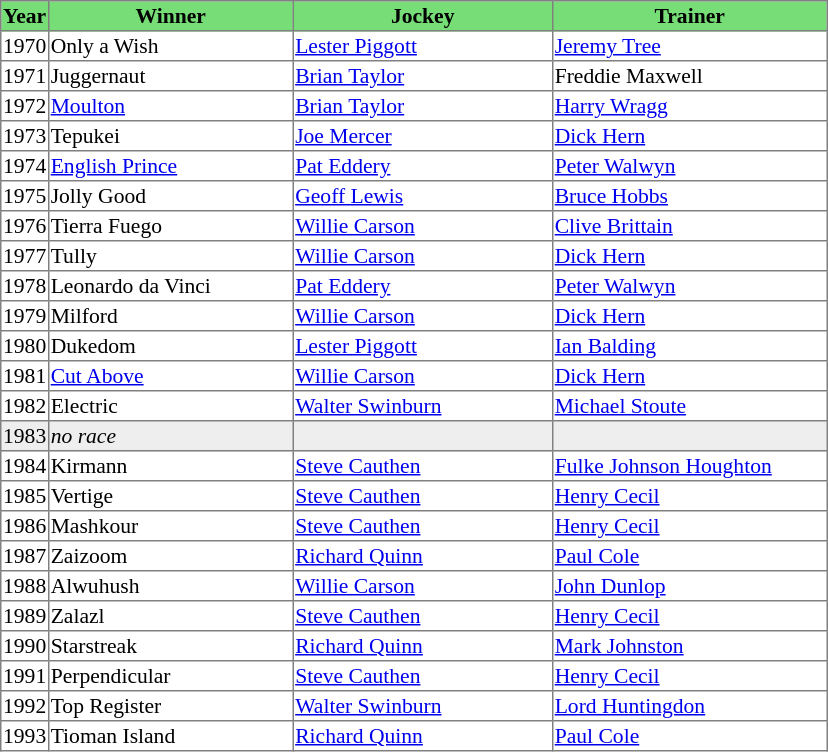<table class = "sortable" | border="1" style="border-collapse: collapse; font-size:90%">
<tr bgcolor="#77dd77" align="center">
<th>Year</th>
<th>Winner</th>
<th>Jockey</th>
<th>Trainer</th>
</tr>
<tr>
<td>1970</td>
<td width=160px>Only a Wish</td>
<td width=170px><a href='#'>Lester Piggott</a></td>
<td width=180px><a href='#'>Jeremy Tree</a></td>
</tr>
<tr>
<td>1971</td>
<td>Juggernaut</td>
<td><a href='#'>Brian Taylor</a></td>
<td>Freddie Maxwell</td>
</tr>
<tr>
<td>1972</td>
<td><a href='#'>Moulton</a></td>
<td><a href='#'>Brian Taylor</a></td>
<td><a href='#'>Harry Wragg</a></td>
</tr>
<tr>
<td>1973</td>
<td>Tepukei</td>
<td><a href='#'>Joe Mercer</a></td>
<td><a href='#'>Dick Hern</a></td>
</tr>
<tr>
<td>1974</td>
<td><a href='#'>English Prince</a></td>
<td><a href='#'>Pat Eddery</a></td>
<td><a href='#'>Peter Walwyn</a></td>
</tr>
<tr>
<td>1975</td>
<td>Jolly Good</td>
<td><a href='#'>Geoff Lewis</a></td>
<td><a href='#'>Bruce Hobbs</a></td>
</tr>
<tr>
<td>1976</td>
<td>Tierra Fuego</td>
<td><a href='#'>Willie Carson</a></td>
<td><a href='#'>Clive Brittain</a></td>
</tr>
<tr>
<td>1977</td>
<td>Tully </td>
<td><a href='#'>Willie Carson</a></td>
<td><a href='#'>Dick Hern</a></td>
</tr>
<tr>
<td>1978</td>
<td>Leonardo da Vinci</td>
<td><a href='#'>Pat Eddery</a></td>
<td><a href='#'>Peter Walwyn</a></td>
</tr>
<tr>
<td>1979</td>
<td>Milford</td>
<td><a href='#'>Willie Carson</a></td>
<td><a href='#'>Dick Hern</a></td>
</tr>
<tr>
<td>1980</td>
<td>Dukedom</td>
<td><a href='#'>Lester Piggott</a></td>
<td><a href='#'>Ian Balding</a></td>
</tr>
<tr>
<td>1981</td>
<td><a href='#'>Cut Above</a></td>
<td><a href='#'>Willie Carson</a></td>
<td><a href='#'>Dick Hern</a></td>
</tr>
<tr>
<td>1982</td>
<td>Electric</td>
<td><a href='#'>Walter Swinburn</a></td>
<td><a href='#'>Michael Stoute</a></td>
</tr>
<tr bgcolor="#eeeeee">
<td>1983</td>
<td><em>no race</em> </td>
<td></td>
<td></td>
</tr>
<tr>
<td>1984</td>
<td>Kirmann</td>
<td><a href='#'>Steve Cauthen</a></td>
<td><a href='#'>Fulke Johnson Houghton</a></td>
</tr>
<tr>
<td>1985</td>
<td>Vertige</td>
<td><a href='#'>Steve Cauthen</a></td>
<td><a href='#'>Henry Cecil</a></td>
</tr>
<tr>
<td>1986</td>
<td>Mashkour</td>
<td><a href='#'>Steve Cauthen</a></td>
<td><a href='#'>Henry Cecil</a></td>
</tr>
<tr>
<td>1987</td>
<td>Zaizoom</td>
<td><a href='#'>Richard Quinn</a></td>
<td><a href='#'>Paul Cole</a></td>
</tr>
<tr>
<td>1988</td>
<td>Alwuhush</td>
<td><a href='#'>Willie Carson</a></td>
<td><a href='#'>John Dunlop</a></td>
</tr>
<tr>
<td>1989</td>
<td>Zalazl</td>
<td><a href='#'>Steve Cauthen</a></td>
<td><a href='#'>Henry Cecil</a></td>
</tr>
<tr>
<td>1990</td>
<td>Starstreak</td>
<td><a href='#'>Richard Quinn</a></td>
<td><a href='#'>Mark Johnston</a></td>
</tr>
<tr>
<td>1991</td>
<td>Perpendicular</td>
<td><a href='#'>Steve Cauthen</a></td>
<td><a href='#'>Henry Cecil</a></td>
</tr>
<tr>
<td>1992</td>
<td>Top Register</td>
<td><a href='#'>Walter Swinburn</a></td>
<td><a href='#'>Lord Huntingdon</a></td>
</tr>
<tr>
<td>1993</td>
<td>Tioman Island</td>
<td><a href='#'>Richard Quinn</a></td>
<td><a href='#'>Paul Cole</a></td>
</tr>
</table>
